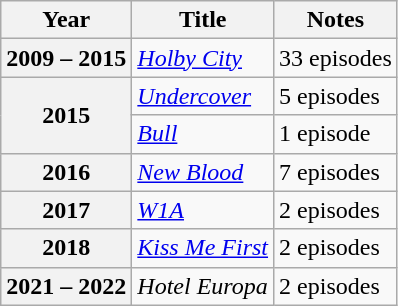<table class="wikitable unsortable">
<tr>
<th>Year</th>
<th>Title</th>
<th>Notes</th>
</tr>
<tr>
<th scope="row">2009 – 2015</th>
<td><em><a href='#'>Holby City</a></em></td>
<td>33 episodes</td>
</tr>
<tr>
<th scope="row" rowspan="2">2015</th>
<td><em><a href='#'>Undercover</a></em></td>
<td>5 episodes</td>
</tr>
<tr>
<td><em><a href='#'>Bull</a></em></td>
<td>1 episode</td>
</tr>
<tr>
<th scope="row">2016</th>
<td><em><a href='#'>New Blood</a></em></td>
<td>7 episodes</td>
</tr>
<tr>
<th scope="row">2017</th>
<td><em><a href='#'>W1A</a></em></td>
<td>2 episodes</td>
</tr>
<tr>
<th scope="row">2018</th>
<td><em><a href='#'>Kiss Me First</a></em></td>
<td>2 episodes</td>
</tr>
<tr>
<th scope="row">2021 – 2022</th>
<td><em>Hotel Europa</em></td>
<td>2 episodes</td>
</tr>
</table>
